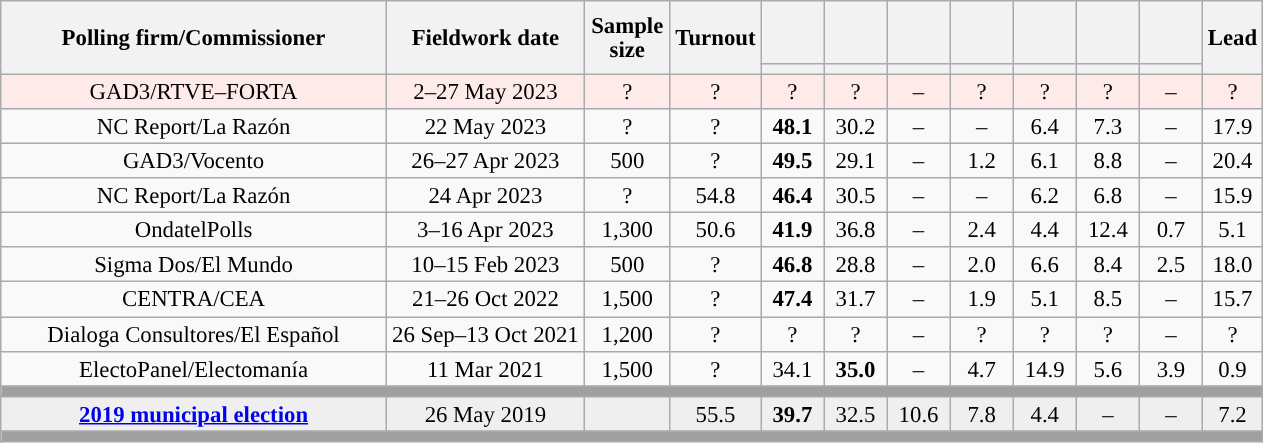<table class="wikitable collapsible collapsed" style="text-align:center; font-size:95%; line-height:16px;">
<tr style="height:42px;">
<th style="width:250px;" rowspan="2">Polling firm/Commissioner</th>
<th style="width:125px;" rowspan="2">Fieldwork date</th>
<th style="width:50px;" rowspan="2">Sample size</th>
<th style="width:45px;" rowspan="2">Turnout</th>
<th style="width:35px;"></th>
<th style="width:35px;"></th>
<th style="width:35px;"></th>
<th style="width:35px;"></th>
<th style="width:35px;"></th>
<th style="width:35px;"></th>
<th style="width:35px;"></th>
<th style="width:30px;" rowspan="2">Lead</th>
</tr>
<tr>
<th style="color:inherit;background:"></th>
<th style="color:inherit;background:"></th>
<th style="color:inherit;background:"></th>
<th style="color:inherit;background:"></th>
<th style="color:inherit;background:"></th>
<th style="color:inherit;background:"></th>
<th style="color:inherit;background:"></th>
</tr>
<tr style="background:#FFEAEA;">
<td>GAD3/RTVE–FORTA</td>
<td>2–27 May 2023</td>
<td>?</td>
<td>?</td>
<td>?<br></td>
<td>?<br></td>
<td>–</td>
<td>?<br></td>
<td>?<br></td>
<td>?<br></td>
<td>–</td>
<td style="background:">?</td>
</tr>
<tr>
<td>NC Report/La Razón</td>
<td>22 May 2023</td>
<td>?</td>
<td>?</td>
<td><strong>48.1</strong><br></td>
<td>30.2<br></td>
<td>–</td>
<td>–</td>
<td>6.4<br></td>
<td>7.3<br></td>
<td>–</td>
<td style="background:">17.9</td>
</tr>
<tr>
<td>GAD3/Vocento</td>
<td>26–27 Apr 2023</td>
<td>500</td>
<td>?</td>
<td><strong>49.5</strong><br></td>
<td>29.1<br></td>
<td>–</td>
<td>1.2<br></td>
<td>6.1<br></td>
<td>8.8<br></td>
<td>–</td>
<td style="background:">20.4</td>
</tr>
<tr>
<td>NC Report/La Razón</td>
<td>24 Apr 2023</td>
<td>?</td>
<td>54.8</td>
<td><strong>46.4</strong><br></td>
<td>30.5<br></td>
<td>–</td>
<td>–</td>
<td>6.2<br></td>
<td>6.8<br></td>
<td>–</td>
<td style="background:">15.9</td>
</tr>
<tr>
<td>OndatelPolls</td>
<td>3–16 Apr 2023</td>
<td>1,300</td>
<td>50.6</td>
<td><strong>41.9</strong><br></td>
<td>36.8<br></td>
<td>–</td>
<td>2.4<br></td>
<td>4.4<br></td>
<td>12.4<br></td>
<td>0.7<br></td>
<td style="background:">5.1</td>
</tr>
<tr>
<td>Sigma Dos/El Mundo</td>
<td>10–15 Feb 2023</td>
<td>500</td>
<td>?</td>
<td><strong>46.8</strong><br></td>
<td>28.8<br></td>
<td>–</td>
<td>2.0<br></td>
<td>6.6<br></td>
<td>8.4<br></td>
<td>2.5<br></td>
<td style="background:">18.0</td>
</tr>
<tr>
<td>CENTRA/CEA</td>
<td>21–26 Oct 2022</td>
<td>1,500</td>
<td>?</td>
<td><strong>47.4</strong><br></td>
<td>31.7<br></td>
<td>–</td>
<td>1.9<br></td>
<td>5.1<br></td>
<td>8.5<br></td>
<td>–</td>
<td style="background:">15.7</td>
</tr>
<tr>
<td>Dialoga Consultores/El Español</td>
<td>26 Sep–13 Oct 2021</td>
<td>1,200</td>
<td>?</td>
<td>?<br></td>
<td>?<br></td>
<td>–</td>
<td>?<br></td>
<td>?<br></td>
<td>?<br></td>
<td>–</td>
<td style="background:">?</td>
</tr>
<tr>
<td>ElectoPanel/Electomanía</td>
<td>11 Mar 2021</td>
<td>1,500</td>
<td>?</td>
<td>34.1<br></td>
<td><strong>35.0</strong><br></td>
<td>–</td>
<td>4.7<br></td>
<td>14.9<br></td>
<td>5.6<br></td>
<td>3.9<br></td>
<td style="background:">0.9</td>
</tr>
<tr>
<td colspan="12" style="background:#A0A0A0"></td>
</tr>
<tr style="background:#EFEFEF;">
<td><strong><a href='#'>2019 municipal election</a></strong></td>
<td>26 May 2019</td>
<td></td>
<td>55.5</td>
<td><strong>39.7</strong><br></td>
<td>32.5<br></td>
<td>10.6<br></td>
<td>7.8<br></td>
<td>4.4<br></td>
<td>–</td>
<td>–</td>
<td style="background:">7.2</td>
</tr>
<tr>
<td colspan="12" style="background:#A0A0A0"></td>
</tr>
</table>
